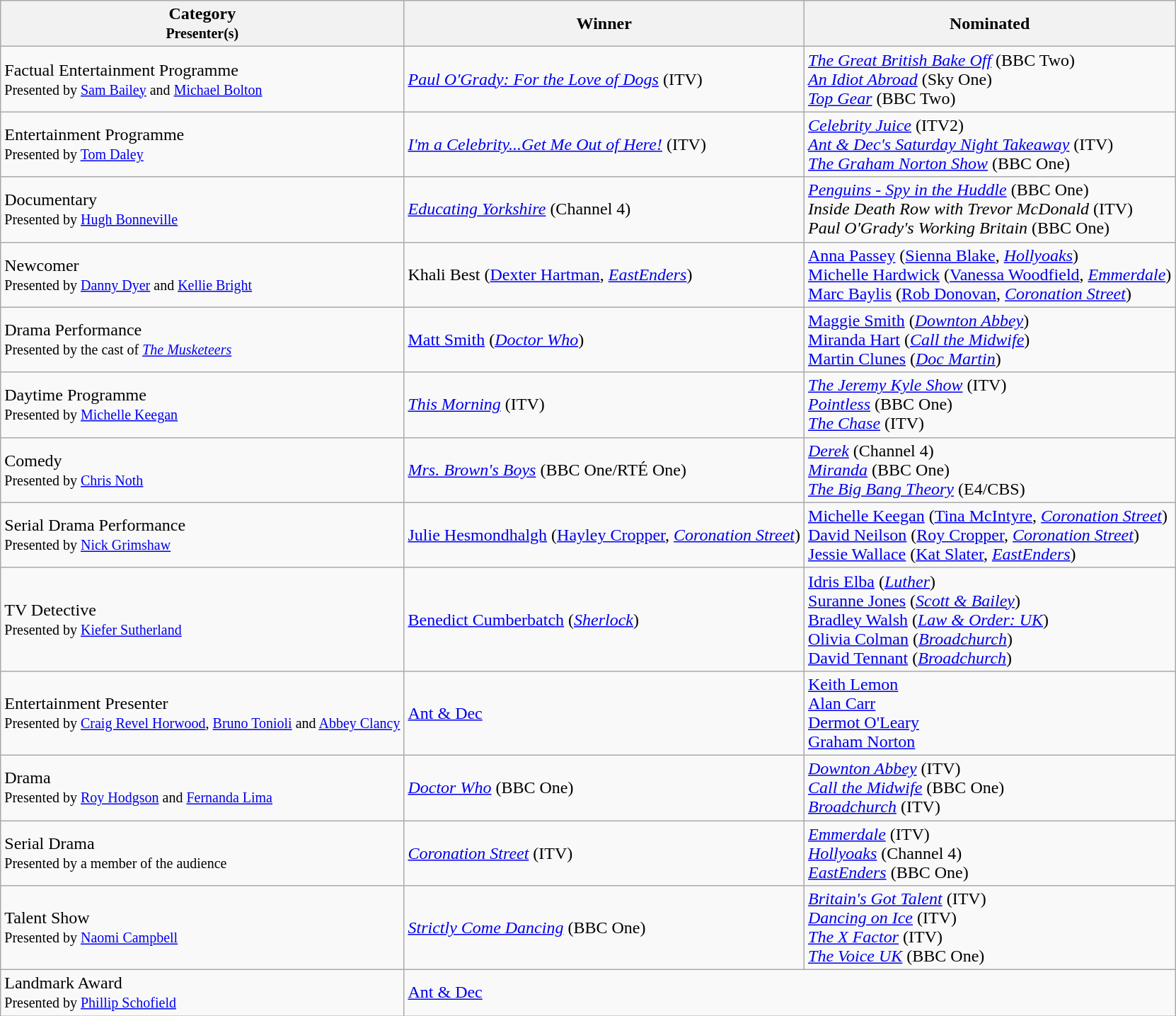<table class="wikitable sortable">
<tr>
<th>Category<br><small>Presenter(s)</small></th>
<th>Winner</th>
<th>Nominated</th>
</tr>
<tr>
<td>Factual Entertainment Programme<br><small>Presented by <a href='#'>Sam Bailey</a> and <a href='#'>Michael Bolton</a></small></td>
<td><em><a href='#'>Paul O'Grady: For the Love of Dogs</a></em> (ITV)</td>
<td><em><a href='#'>The Great British Bake Off</a></em> (BBC Two)<br><em><a href='#'>An Idiot Abroad</a></em> (Sky One)<br><em><a href='#'>Top Gear</a></em> (BBC Two)</td>
</tr>
<tr>
<td>Entertainment Programme<br><small>Presented by <a href='#'>Tom Daley</a></small></td>
<td><em><a href='#'>I'm a Celebrity...Get Me Out of Here!</a></em> (ITV)</td>
<td><em><a href='#'>Celebrity Juice</a></em> (ITV2)<br><em><a href='#'>Ant & Dec's Saturday Night Takeaway</a></em> (ITV)<br><em><a href='#'>The Graham Norton Show</a></em> (BBC One)</td>
</tr>
<tr>
<td>Documentary<br><small>Presented by <a href='#'>Hugh Bonneville</a></small></td>
<td><em><a href='#'>Educating Yorkshire</a></em> (Channel 4)</td>
<td><em><a href='#'>Penguins - Spy in the Huddle</a></em> (BBC One)<br><em>Inside Death Row with Trevor McDonald</em> (ITV)<br><em>Paul O'Grady's Working Britain</em> (BBC One)</td>
</tr>
<tr>
<td>Newcomer<br><small>Presented by <a href='#'>Danny Dyer</a> and <a href='#'>Kellie Bright</a></small></td>
<td>Khali Best (<a href='#'>Dexter Hartman</a>, <em><a href='#'>EastEnders</a></em>)</td>
<td><a href='#'>Anna Passey</a> (<a href='#'>Sienna Blake</a>, <em><a href='#'>Hollyoaks</a></em>)<br><a href='#'>Michelle Hardwick</a> (<a href='#'>Vanessa Woodfield</a>, <em><a href='#'>Emmerdale</a></em>)<br><a href='#'>Marc Baylis</a> (<a href='#'>Rob Donovan</a>, <em><a href='#'>Coronation Street</a></em>)</td>
</tr>
<tr>
<td>Drama Performance<br><small>Presented by the cast of <em><a href='#'>The Musketeers</a></em></small></td>
<td><a href='#'>Matt Smith</a> (<em><a href='#'>Doctor Who</a></em>)</td>
<td><a href='#'>Maggie Smith</a> (<em><a href='#'>Downton Abbey</a></em>)<br><a href='#'>Miranda Hart</a> (<em><a href='#'>Call the Midwife</a></em>)<br><a href='#'>Martin Clunes</a> (<em><a href='#'>Doc Martin</a></em>)</td>
</tr>
<tr>
<td>Daytime Programme<br><small>Presented by <a href='#'>Michelle Keegan</a></small></td>
<td><em><a href='#'>This Morning</a></em> (ITV)</td>
<td><em><a href='#'>The Jeremy Kyle Show</a></em> (ITV)<br><em><a href='#'>Pointless</a></em> (BBC One)<br><em><a href='#'>The Chase</a></em> (ITV)</td>
</tr>
<tr>
<td>Comedy <br><small>Presented by <a href='#'>Chris Noth</a></small></td>
<td><em><a href='#'>Mrs. Brown's Boys</a></em> (BBC One/RTÉ One)</td>
<td><em><a href='#'>Derek</a></em> (Channel 4)<br><em><a href='#'>Miranda</a></em> (BBC One)<br><em><a href='#'>The Big Bang Theory</a></em> (E4/CBS)</td>
</tr>
<tr>
<td>Serial Drama Performance <br><small>Presented by <a href='#'>Nick Grimshaw</a></small></td>
<td><a href='#'>Julie Hesmondhalgh</a> (<a href='#'>Hayley Cropper</a>, <em><a href='#'>Coronation Street</a></em>)</td>
<td><a href='#'>Michelle Keegan</a> (<a href='#'>Tina McIntyre</a>, <em><a href='#'>Coronation Street</a></em>)<br><a href='#'>David Neilson</a> (<a href='#'>Roy Cropper</a>, <em><a href='#'>Coronation Street</a></em>)<br><a href='#'>Jessie Wallace</a> (<a href='#'>Kat Slater</a>, <em><a href='#'>EastEnders</a></em>)</td>
</tr>
<tr>
<td>TV Detective<br><small>Presented by <a href='#'>Kiefer Sutherland</a></small></td>
<td><a href='#'>Benedict Cumberbatch</a> (<em><a href='#'>Sherlock</a></em>)</td>
<td><a href='#'>Idris Elba</a> (<em><a href='#'>Luther</a></em>) <br> <a href='#'>Suranne Jones</a> (<em><a href='#'>Scott & Bailey</a></em>)<br> <a href='#'>Bradley Walsh</a> (<em><a href='#'>Law & Order: UK</a></em>) <br>  <a href='#'>Olivia Colman</a> (<em><a href='#'>Broadchurch</a></em>) <br>  <a href='#'>David Tennant</a> (<em><a href='#'>Broadchurch</a></em>)</td>
</tr>
<tr>
<td>Entertainment Presenter<br><small>Presented by <a href='#'>Craig Revel Horwood</a>, <a href='#'>Bruno Tonioli</a> and <a href='#'>Abbey Clancy</a></small></td>
<td><a href='#'>Ant & Dec</a></td>
<td><a href='#'>Keith Lemon</a><br><a href='#'>Alan Carr</a><br><a href='#'>Dermot O'Leary</a><br><a href='#'>Graham Norton</a></td>
</tr>
<tr>
<td>Drama<br><small>Presented by <a href='#'>Roy Hodgson</a> and <a href='#'>Fernanda Lima</a></small></td>
<td><em><a href='#'>Doctor Who</a></em> (BBC One)</td>
<td><em><a href='#'>Downton Abbey</a></em> (ITV)<br><em><a href='#'>Call the Midwife</a></em> (BBC One)<br><em><a href='#'>Broadchurch</a></em> (ITV)</td>
</tr>
<tr>
<td>Serial Drama<br><small>Presented by a member of the audience</small></td>
<td><em><a href='#'>Coronation Street</a></em> (ITV)</td>
<td><em><a href='#'>Emmerdale</a></em> (ITV)<br><em><a href='#'>Hollyoaks</a></em> (Channel 4)<br><em><a href='#'>EastEnders</a></em> (BBC One)</td>
</tr>
<tr>
<td>Talent Show<br><small>Presented by <a href='#'>Naomi Campbell</a></small></td>
<td><em><a href='#'>Strictly Come Dancing</a></em> (BBC One)</td>
<td><em><a href='#'>Britain's Got Talent</a></em> (ITV)<br><em><a href='#'>Dancing on Ice</a></em> (ITV)<br><em><a href='#'>The X Factor</a></em> (ITV)<br><em><a href='#'>The Voice UK</a></em> (BBC One)</td>
</tr>
<tr>
<td>Landmark Award<br><small>Presented by <a href='#'>Phillip Schofield</a></small></td>
<td colspan=2><a href='#'>Ant & Dec</a></td>
</tr>
</table>
